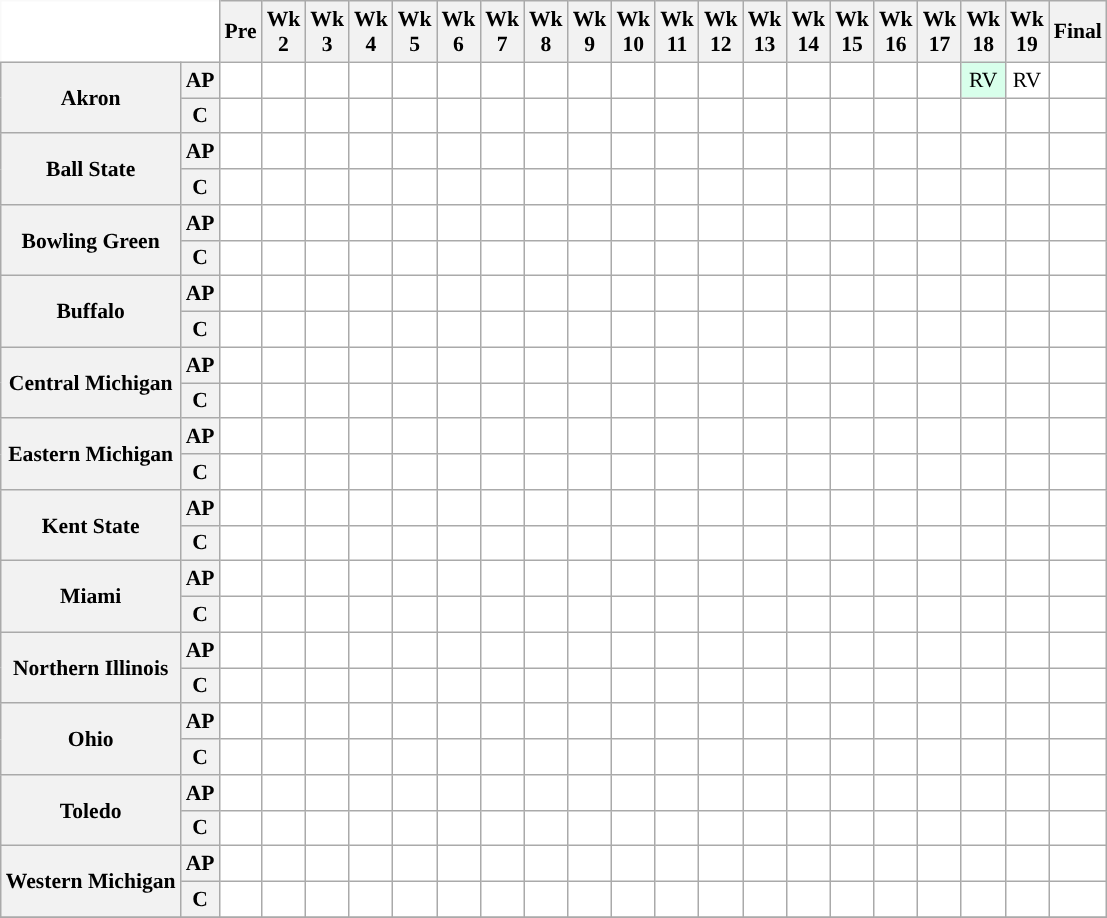<table class="wikitable" style="white-space:nowrap;font-size:90%;">
<tr>
<th colspan=2 style="background:white; border-top-style:hidden; border-left-style:hidden;"> </th>
<th>Pre</th>
<th>Wk<br>2</th>
<th>Wk<br>3</th>
<th>Wk<br>4</th>
<th>Wk<br>5</th>
<th>Wk<br>6</th>
<th>Wk<br>7</th>
<th>Wk<br>8</th>
<th>Wk<br>9</th>
<th>Wk<br>10</th>
<th>Wk<br>11</th>
<th>Wk<br>12</th>
<th>Wk<br>13</th>
<th>Wk<br>14</th>
<th>Wk<br>15</th>
<th>Wk<br>16</th>
<th>Wk<br>17</th>
<th>Wk<br>18</th>
<th>Wk<br>19</th>
<th>Final</th>
</tr>
<tr style="text-align:center;">
<th rowspan="2">Akron</th>
<th>AP</th>
<td style="background:#FFF;"></td>
<td style="background:#FFF;"></td>
<td style="background:#FFF;"></td>
<td style="background:#FFF;"></td>
<td style="background:#FFF;"></td>
<td style="background:#FFF;"></td>
<td style="background:#FFF;"></td>
<td style="background:#FFF;"></td>
<td style="background:#FFF;"></td>
<td style="background:#FFF;"></td>
<td style="background:#FFF;"></td>
<td style="background:#FFF;"></td>
<td style="background:#FFF;"></td>
<td style="background:#FFF;"></td>
<td style="background:#FFF;"></td>
<td style="background:#FFF;"></td>
<td style="background:#FFF;"></td>
<td style="background:#d8ffeb;">RV</td>
<td style="background:#FFF;">RV</td>
<td style="background:#FFF;"></td>
</tr>
<tr style="text-align:center;">
<th>C</th>
<td style="background:#FFF;"></td>
<td style="background:#FFF;"></td>
<td style="background:#FFF;"></td>
<td style="background:#FFF;"></td>
<td style="background:#FFF;"></td>
<td style="background:#FFF;"></td>
<td style="background:#FFF;"></td>
<td style="background:#FFF;"></td>
<td style="background:#FFF;"></td>
<td style="background:#FFF;"></td>
<td style="background:#FFF;"></td>
<td style="background:#FFF;"></td>
<td style="background:#FFF;"></td>
<td style="background:#FFF;"></td>
<td style="background:#FFF;"></td>
<td style="background:#FFF;"></td>
<td style="background:#FFF;"></td>
<td style="background:#FFF;"></td>
<td style="background:#FFF;"></td>
<td style="background:#FFF;"></td>
</tr>
<tr style="text-align:center;">
<th rowspan="2">Ball State</th>
<th>AP</th>
<td style="background:#FFF;"></td>
<td style="background:#FFF;"></td>
<td style="background:#FFF;"></td>
<td style="background:#FFF;"></td>
<td style="background:#FFF;"></td>
<td style="background:#FFF;"></td>
<td style="background:#FFF;"></td>
<td style="background:#FFF;"></td>
<td style="background:#FFF;"></td>
<td style="background:#FFF;"></td>
<td style="background:#FFF;"></td>
<td style="background:#FFF;"></td>
<td style="background:#FFF;"></td>
<td style="background:#FFF;"></td>
<td style="background:#FFF;"></td>
<td style="background:#FFF;"></td>
<td style="background:#FFF;"></td>
<td style="background:#FFF;"></td>
<td style="background:#FFF;"></td>
<td style="background:#FFF;"></td>
</tr>
<tr style="text-align:center;">
<th>C</th>
<td style="background:#FFF;"></td>
<td style="background:#FFF;"></td>
<td style="background:#FFF;"></td>
<td style="background:#FFF;"></td>
<td style="background:#FFF;"></td>
<td style="background:#FFF;"></td>
<td style="background:#FFF;"></td>
<td style="background:#FFF;"></td>
<td style="background:#FFF;"></td>
<td style="background:#FFF;"></td>
<td style="background:#FFF;"></td>
<td style="background:#FFF;"></td>
<td style="background:#FFF;"></td>
<td style="background:#FFF;"></td>
<td style="background:#FFF;"></td>
<td style="background:#FFF;"></td>
<td style="background:#FFF;"></td>
<td style="background:#FFF;"></td>
<td style="background:#FFF;"></td>
<td style="background:#FFF;"></td>
</tr>
<tr style="text-align:center;">
<th rowspan="2">Bowling Green</th>
<th>AP</th>
<td style="background:#FFF;"></td>
<td style="background:#FFF;"></td>
<td style="background:#FFF;"></td>
<td style="background:#FFF;"></td>
<td style="background:#FFF;"></td>
<td style="background:#FFF;"></td>
<td style="background:#FFF;"></td>
<td style="background:#FFF;"></td>
<td style="background:#FFF;"></td>
<td style="background:#FFF;"></td>
<td style="background:#FFF;"></td>
<td style="background:#FFF;"></td>
<td style="background:#FFF;"></td>
<td style="background:#FFF;"></td>
<td style="background:#FFF;"></td>
<td style="background:#FFF;"></td>
<td style="background:#FFF;"></td>
<td style="background:#FFF;"></td>
<td style="background:#FFF;"></td>
<td style="background:#FFF;"></td>
</tr>
<tr style="text-align:center;">
<th>C</th>
<td style="background:#FFF;"></td>
<td style="background:#FFF;"></td>
<td style="background:#FFF;"></td>
<td style="background:#FFF;"></td>
<td style="background:#FFF;"></td>
<td style="background:#FFF;"></td>
<td style="background:#FFF;"></td>
<td style="background:#FFF;"></td>
<td style="background:#FFF;"></td>
<td style="background:#FFF;"></td>
<td style="background:#FFF;"></td>
<td style="background:#FFF;"></td>
<td style="background:#FFF;"></td>
<td style="background:#FFF;"></td>
<td style="background:#FFF;"></td>
<td style="background:#FFF;"></td>
<td style="background:#FFF;"></td>
<td style="background:#FFF;"></td>
<td style="background:#FFF;"></td>
<td style="background:#FFF;"></td>
</tr>
<tr style="text-align:center;">
<th rowspan="2">Buffalo</th>
<th>AP</th>
<td style="background:#FFF;"></td>
<td style="background:#FFF;"></td>
<td style="background:#FFF;"></td>
<td style="background:#FFF;"></td>
<td style="background:#FFF;"></td>
<td style="background:#FFF;"></td>
<td style="background:#FFF;"></td>
<td style="background:#FFF;"></td>
<td style="background:#FFF;"></td>
<td style="background:#FFF;"></td>
<td style="background:#FFF;"></td>
<td style="background:#FFF;"></td>
<td style="background:#FFF;"></td>
<td style="background:#FFF;"></td>
<td style="background:#FFF;"></td>
<td style="background:#FFF;"></td>
<td style="background:#FFF;"></td>
<td style="background:#FFF;"></td>
<td style="background:#FFF;"></td>
<td style="background:#FFF;"></td>
</tr>
<tr style="text-align:center;">
<th>C</th>
<td style="background:#FFF;"></td>
<td style="background:#FFF;"></td>
<td style="background:#FFF;"></td>
<td style="background:#FFF;"></td>
<td style="background:#FFF;"></td>
<td style="background:#FFF;"></td>
<td style="background:#FFF;"></td>
<td style="background:#FFF;"></td>
<td style="background:#FFF;"></td>
<td style="background:#FFF;"></td>
<td style="background:#FFF;"></td>
<td style="background:#FFF;"></td>
<td style="background:#FFF;"></td>
<td style="background:#FFF;"></td>
<td style="background:#FFF;"></td>
<td style="background:#FFF;"></td>
<td style="background:#FFF;"></td>
<td style="background:#FFF;"></td>
<td style="background:#FFF;"></td>
<td style="background:#FFF;"></td>
</tr>
<tr style="text-align:center;">
<th rowspan="2">Central Michigan</th>
<th>AP</th>
<td style="background:#FFF;"></td>
<td style="background:#FFF;"></td>
<td style="background:#FFF;"></td>
<td style="background:#FFF;"></td>
<td style="background:#FFF;"></td>
<td style="background:#FFF;"></td>
<td style="background:#FFF;"></td>
<td style="background:#FFF;"></td>
<td style="background:#FFF;"></td>
<td style="background:#FFF;"></td>
<td style="background:#FFF;"></td>
<td style="background:#FFF;"></td>
<td style="background:#FFF;"></td>
<td style="background:#FFF;"></td>
<td style="background:#FFF;"></td>
<td style="background:#FFF;"></td>
<td style="background:#FFF;"></td>
<td style="background:#FFF;"></td>
<td style="background:#FFF;"></td>
<td style="background:#FFF;"></td>
</tr>
<tr style="text-align:center;">
<th>C</th>
<td style="background:#FFF;"></td>
<td style="background:#FFF;"></td>
<td style="background:#FFF;"></td>
<td style="background:#FFF;"></td>
<td style="background:#FFF;"></td>
<td style="background:#FFF;"></td>
<td style="background:#FFF;"></td>
<td style="background:#FFF;"></td>
<td style="background:#FFF;"></td>
<td style="background:#FFF;"></td>
<td style="background:#FFF;"></td>
<td style="background:#FFF;"></td>
<td style="background:#FFF;"></td>
<td style="background:#FFF;"></td>
<td style="background:#FFF;"></td>
<td style="background:#FFF;"></td>
<td style="background:#FFF;"></td>
<td style="background:#FFF;"></td>
<td style="background:#FFF;"></td>
<td style="background:#FFF;"></td>
</tr>
<tr style="text-align:center;">
<th rowspan="2">Eastern Michigan</th>
<th>AP</th>
<td style="background:#FFF;"></td>
<td style="background:#FFF;"></td>
<td style="background:#FFF;"></td>
<td style="background:#FFF;"></td>
<td style="background:#FFF;"></td>
<td style="background:#FFF;"></td>
<td style="background:#FFF;"></td>
<td style="background:#FFF;"></td>
<td style="background:#FFF;"></td>
<td style="background:#FFF;"></td>
<td style="background:#FFF;"></td>
<td style="background:#FFF;"></td>
<td style="background:#FFF;"></td>
<td style="background:#FFF;"></td>
<td style="background:#FFF;"></td>
<td style="background:#FFF;"></td>
<td style="background:#FFF;"></td>
<td style="background:#FFF;"></td>
<td style="background:#FFF;"></td>
<td style="background:#FFF;"></td>
</tr>
<tr style="text-align:center;">
<th>C</th>
<td style="background:#FFF;"></td>
<td style="background:#FFF;"></td>
<td style="background:#FFF;"></td>
<td style="background:#FFF;"></td>
<td style="background:#FFF;"></td>
<td style="background:#FFF;"></td>
<td style="background:#FFF;"></td>
<td style="background:#FFF;"></td>
<td style="background:#FFF;"></td>
<td style="background:#FFF;"></td>
<td style="background:#FFF;"></td>
<td style="background:#FFF;"></td>
<td style="background:#FFF;"></td>
<td style="background:#FFF;"></td>
<td style="background:#FFF;"></td>
<td style="background:#FFF;"></td>
<td style="background:#FFF;"></td>
<td style="background:#FFF;"></td>
<td style="background:#FFF;"></td>
<td style="background:#FFF;"></td>
</tr>
<tr style="text-align:center;">
<th rowspan="2">Kent State</th>
<th>AP</th>
<td style="background:#FFF;"></td>
<td style="background:#FFF;"></td>
<td style="background:#FFF;"></td>
<td style="background:#FFF;"></td>
<td style="background:#FFF;"></td>
<td style="background:#FFF;"></td>
<td style="background:#FFF;"></td>
<td style="background:#FFF;"></td>
<td style="background:#FFF;"></td>
<td style="background:#FFF;"></td>
<td style="background:#FFF;"></td>
<td style="background:#FFF;"></td>
<td style="background:#FFF;"></td>
<td style="background:#FFF;"></td>
<td style="background:#FFF;"></td>
<td style="background:#FFF;"></td>
<td style="background:#FFF;"></td>
<td style="background:#FFF;"></td>
<td style="background:#FFF;"></td>
<td style="background:#FFF;"></td>
</tr>
<tr style="text-align:center;">
<th>C</th>
<td style="background:#FFF;"></td>
<td style="background:#FFF;"></td>
<td style="background:#FFF;"></td>
<td style="background:#FFF;"></td>
<td style="background:#FFF;"></td>
<td style="background:#FFF;"></td>
<td style="background:#FFF;"></td>
<td style="background:#FFF;"></td>
<td style="background:#FFF;"></td>
<td style="background:#FFF;"></td>
<td style="background:#FFF;"></td>
<td style="background:#FFF;"></td>
<td style="background:#FFF;"></td>
<td style="background:#FFF;"></td>
<td style="background:#FFF;"></td>
<td style="background:#FFF;"></td>
<td style="background:#FFF;"></td>
<td style="background:#FFF;"></td>
<td style="background:#FFF;"></td>
<td style="background:#FFF;"></td>
</tr>
<tr style="text-align:center;">
<th rowspan="2">Miami</th>
<th>AP</th>
<td style="background:#FFF;"></td>
<td style="background:#FFF;"></td>
<td style="background:#FFF;"></td>
<td style="background:#FFF;"></td>
<td style="background:#FFF;"></td>
<td style="background:#FFF;"></td>
<td style="background:#FFF;"></td>
<td style="background:#FFF;"></td>
<td style="background:#FFF;"></td>
<td style="background:#FFF;"></td>
<td style="background:#FFF;"></td>
<td style="background:#FFF;"></td>
<td style="background:#FFF;"></td>
<td style="background:#FFF;"></td>
<td style="background:#FFF;"></td>
<td style="background:#FFF;"></td>
<td style="background:#FFF;"></td>
<td style="background:#FFF;"></td>
<td style="background:#FFF;"></td>
<td style="background:#FFF;"></td>
</tr>
<tr style="text-align:center;">
<th>C</th>
<td style="background:#FFF;"></td>
<td style="background:#FFF;"></td>
<td style="background:#FFF;"></td>
<td style="background:#FFF;"></td>
<td style="background:#FFF;"></td>
<td style="background:#FFF;"></td>
<td style="background:#FFF;"></td>
<td style="background:#FFF;"></td>
<td style="background:#FFF;"></td>
<td style="background:#FFF;"></td>
<td style="background:#FFF;"></td>
<td style="background:#FFF;"></td>
<td style="background:#FFF;"></td>
<td style="background:#FFF;"></td>
<td style="background:#FFF;"></td>
<td style="background:#FFF;"></td>
<td style="background:#FFF;"></td>
<td style="background:#FFF;"></td>
<td style="background:#FFF;"></td>
<td style="background:#FFF;"></td>
</tr>
<tr style="text-align:center;">
<th rowspan="2">Northern Illinois</th>
<th>AP</th>
<td style="background:#FFF;"></td>
<td style="background:#FFF;"></td>
<td style="background:#FFF;"></td>
<td style="background:#FFF;"></td>
<td style="background:#FFF;"></td>
<td style="background:#FFF;"></td>
<td style="background:#FFF;"></td>
<td style="background:#FFF;"></td>
<td style="background:#FFF;"></td>
<td style="background:#FFF;"></td>
<td style="background:#FFF;"></td>
<td style="background:#FFF;"></td>
<td style="background:#FFF;"></td>
<td style="background:#FFF;"></td>
<td style="background:#FFF;"></td>
<td style="background:#FFF;"></td>
<td style="background:#FFF;"></td>
<td style="background:#FFF;"></td>
<td style="background:#FFF;"></td>
<td style="background:#FFF;"></td>
</tr>
<tr style="text-align:center;">
<th>C</th>
<td style="background:#FFF;"></td>
<td style="background:#FFF;"></td>
<td style="background:#FFF;"></td>
<td style="background:#FFF;"></td>
<td style="background:#FFF;"></td>
<td style="background:#FFF;"></td>
<td style="background:#FFF;"></td>
<td style="background:#FFF;"></td>
<td style="background:#FFF;"></td>
<td style="background:#FFF;"></td>
<td style="background:#FFF;"></td>
<td style="background:#FFF;"></td>
<td style="background:#FFF;"></td>
<td style="background:#FFF;"></td>
<td style="background:#FFF;"></td>
<td style="background:#FFF;"></td>
<td style="background:#FFF;"></td>
<td style="background:#FFF;"></td>
<td style="background:#FFF;"></td>
<td style="background:#FFF;"></td>
</tr>
<tr style="text-align:center;">
<th rowspan="2">Ohio</th>
<th>AP</th>
<td style="background:#FFF;"></td>
<td style="background:#FFF;"></td>
<td style="background:#FFF;"></td>
<td style="background:#FFF;"></td>
<td style="background:#FFF;"></td>
<td style="background:#FFF;"></td>
<td style="background:#FFF;"></td>
<td style="background:#FFF;"></td>
<td style="background:#FFF;"></td>
<td style="background:#FFF;"></td>
<td style="background:#FFF;"></td>
<td style="background:#FFF;"></td>
<td style="background:#FFF;"></td>
<td style="background:#FFF;"></td>
<td style="background:#FFF;"></td>
<td style="background:#FFF;"></td>
<td style="background:#FFF;"></td>
<td style="background:#FFF;"></td>
<td style="background:#FFF;"></td>
<td style="background:#FFF;"></td>
</tr>
<tr style="text-align:center;">
<th>C</th>
<td style="background:#FFF;"></td>
<td style="background:#FFF;"></td>
<td style="background:#FFF;"></td>
<td style="background:#FFF;"></td>
<td style="background:#FFF;"></td>
<td style="background:#FFF;"></td>
<td style="background:#FFF;"></td>
<td style="background:#FFF;"></td>
<td style="background:#FFF;"></td>
<td style="background:#FFF;"></td>
<td style="background:#FFF;"></td>
<td style="background:#FFF;"></td>
<td style="background:#FFF;"></td>
<td style="background:#FFF;"></td>
<td style="background:#FFF;"></td>
<td style="background:#FFF;"></td>
<td style="background:#FFF;"></td>
<td style="background:#FFF;"></td>
<td style="background:#FFF;"></td>
<td style="background:#FFF;"></td>
</tr>
<tr style="text-align:center;">
<th rowspan="2">Toledo</th>
<th>AP</th>
<td style="background:#FFF;"></td>
<td style="background:#FFF;"></td>
<td style="background:#FFF;"></td>
<td style="background:#FFF;"></td>
<td style="background:#FFF;"></td>
<td style="background:#FFF;"></td>
<td style="background:#FFF;"></td>
<td style="background:#FFF;"></td>
<td style="background:#FFF;"></td>
<td style="background:#FFF;"></td>
<td style="background:#FFF;"></td>
<td style="background:#FFF;"></td>
<td style="background:#FFF;"></td>
<td style="background:#FFF;"></td>
<td style="background:#FFF;"></td>
<td style="background:#FFF;"></td>
<td style="background:#FFF;"></td>
<td style="background:#FFF;"></td>
<td style="background:#FFF;"></td>
<td style="background:#FFF;"></td>
</tr>
<tr style="text-align:center;">
<th>C</th>
<td style="background:#FFF;"></td>
<td style="background:#FFF;"></td>
<td style="background:#FFF;"></td>
<td style="background:#FFF;"></td>
<td style="background:#FFF;"></td>
<td style="background:#FFF;"></td>
<td style="background:#FFF;"></td>
<td style="background:#FFF;"></td>
<td style="background:#FFF;"></td>
<td style="background:#FFF;"></td>
<td style="background:#FFF;"></td>
<td style="background:#FFF;"></td>
<td style="background:#FFF;"></td>
<td style="background:#FFF;"></td>
<td style="background:#FFF;"></td>
<td style="background:#FFF;"></td>
<td style="background:#FFF;"></td>
<td style="background:#FFF;"></td>
<td style="background:#FFF;"></td>
<td style="background:#FFF;"></td>
</tr>
<tr style="text-align:center;">
<th rowspan="2">Western Michigan</th>
<th>AP</th>
<td style="background:#FFF;"></td>
<td style="background:#FFF;"></td>
<td style="background:#FFF;"></td>
<td style="background:#FFF;"></td>
<td style="background:#FFF;"></td>
<td style="background:#FFF;"></td>
<td style="background:#FFF;"></td>
<td style="background:#FFF;"></td>
<td style="background:#FFF;"></td>
<td style="background:#FFF;"></td>
<td style="background:#FFF;"></td>
<td style="background:#FFF;"></td>
<td style="background:#FFF;"></td>
<td style="background:#FFF;"></td>
<td style="background:#FFF;"></td>
<td style="background:#FFF;"></td>
<td style="background:#FFF;"></td>
<td style="background:#FFF;"></td>
<td style="background:#FFF;"></td>
<td style="background:#FFF;"></td>
</tr>
<tr style="text-align:center;">
<th>C</th>
<td style="background:#FFF;"></td>
<td style="background:#FFF;"></td>
<td style="background:#FFF;"></td>
<td style="background:#FFF;"></td>
<td style="background:#FFF;"></td>
<td style="background:#FFF;"></td>
<td style="background:#FFF;"></td>
<td style="background:#FFF;"></td>
<td style="background:#FFF;"></td>
<td style="background:#FFF;"></td>
<td style="background:#FFF;"></td>
<td style="background:#FFF;"></td>
<td style="background:#FFF;"></td>
<td style="background:#FFF;"></td>
<td style="background:#FFF;"></td>
<td style="background:#FFF;"></td>
<td style="background:#FFF;"></td>
<td style="background:#FFF;"></td>
<td style="background:#FFF;"></td>
<td style="background:#FFF;"></td>
</tr>
<tr style="text-align:center;">
</tr>
</table>
